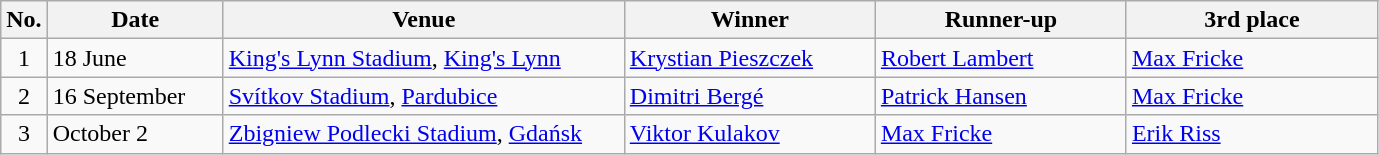<table class="wikitable">
<tr align=center>
<th width=20px>No.</th>
<th width=110px>Date</th>
<th width=260px>Venue</th>
<th width=160px>Winner</th>
<th width=160px>Runner-up</th>
<th width=160px>3rd place</th>
</tr>
<tr>
<td align=center>1</td>
<td>18 June</td>
<td> <a href='#'>King's Lynn Stadium</a>, <a href='#'>King's Lynn</a></td>
<td> <a href='#'>Krystian Pieszczek</a></td>
<td> <a href='#'>Robert Lambert</a></td>
<td> <a href='#'>Max Fricke</a></td>
</tr>
<tr>
<td align=center>2</td>
<td>16 September</td>
<td> <a href='#'>Svítkov Stadium</a>, <a href='#'>Pardubice</a></td>
<td> <a href='#'>Dimitri Bergé</a></td>
<td> <a href='#'>Patrick Hansen</a></td>
<td> <a href='#'>Max Fricke</a></td>
</tr>
<tr>
<td align=center>3</td>
<td>October 2</td>
<td> <a href='#'>Zbigniew Podlecki Stadium</a>, <a href='#'>Gdańsk</a></td>
<td> <a href='#'>Viktor Kulakov</a></td>
<td> <a href='#'>Max Fricke</a></td>
<td> <a href='#'>Erik Riss</a></td>
</tr>
</table>
